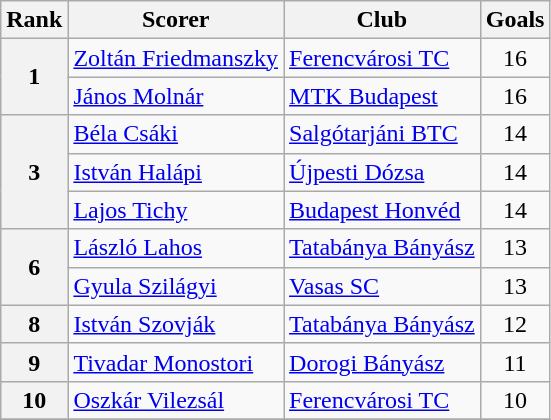<table class="wikitable" style="text-align:center">
<tr>
<th>Rank</th>
<th>Scorer</th>
<th>Club</th>
<th>Goals</th>
</tr>
<tr>
<th rowspan="2">1</th>
<td align=left> <a href='#'>Zoltán Friedmanszky</a></td>
<td align=left><a href='#'>Ferencvárosi TC</a></td>
<td>16</td>
</tr>
<tr>
<td align=left> <a href='#'>János Molnár</a></td>
<td align=left><a href='#'>MTK Budapest</a></td>
<td>16</td>
</tr>
<tr>
<th rowspan="3">3</th>
<td align=left> <a href='#'>Béla Csáki</a></td>
<td align=left><a href='#'>Salgótarjáni BTC</a></td>
<td>14</td>
</tr>
<tr>
<td align=left> <a href='#'>István Halápi</a></td>
<td align=left><a href='#'>Újpesti Dózsa</a></td>
<td>14</td>
</tr>
<tr>
<td align=left> <a href='#'>Lajos Tichy</a></td>
<td align=left><a href='#'>Budapest Honvéd</a></td>
<td>14</td>
</tr>
<tr>
<th rowspan="2">6</th>
<td align=left> <a href='#'>László Lahos</a></td>
<td align=left><a href='#'>Tatabánya Bányász</a></td>
<td>13</td>
</tr>
<tr>
<td align=left> <a href='#'>Gyula Szilágyi</a></td>
<td align=left><a href='#'>Vasas SC</a></td>
<td>13</td>
</tr>
<tr>
<th rowspan="1">8</th>
<td align=left> <a href='#'>István Szovják</a></td>
<td align=left><a href='#'>Tatabánya Bányász</a></td>
<td>12</td>
</tr>
<tr>
<th rowspan="1">9</th>
<td align=left> <a href='#'>Tivadar Monostori</a></td>
<td align=left><a href='#'>Dorogi Bányász</a></td>
<td>11</td>
</tr>
<tr>
<th rowspan="1">10</th>
<td align=left> <a href='#'>Oszkár Vilezsál</a></td>
<td align=left><a href='#'>Ferencvárosi TC</a></td>
<td>10</td>
</tr>
<tr>
</tr>
</table>
